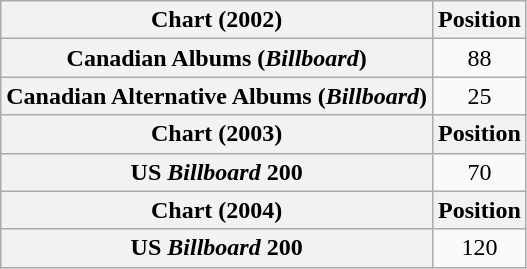<table class="wikitable plainrowheaders" style="text-align:center">
<tr>
<th>Chart (2002)</th>
<th>Position</th>
</tr>
<tr>
<th scope="row">Canadian Albums (<em>Billboard</em>)</th>
<td>88</td>
</tr>
<tr>
<th scope="row">Canadian Alternative Albums (<em>Billboard</em>)</th>
<td>25</td>
</tr>
<tr>
<th scope="col">Chart (2003)</th>
<th scope="col">Position</th>
</tr>
<tr>
<th scope="row">US <em>Billboard</em> 200</th>
<td>70</td>
</tr>
<tr>
<th scope="col">Chart (2004)</th>
<th scope="col">Position</th>
</tr>
<tr>
<th scope="row">US <em>Billboard</em> 200</th>
<td>120</td>
</tr>
</table>
